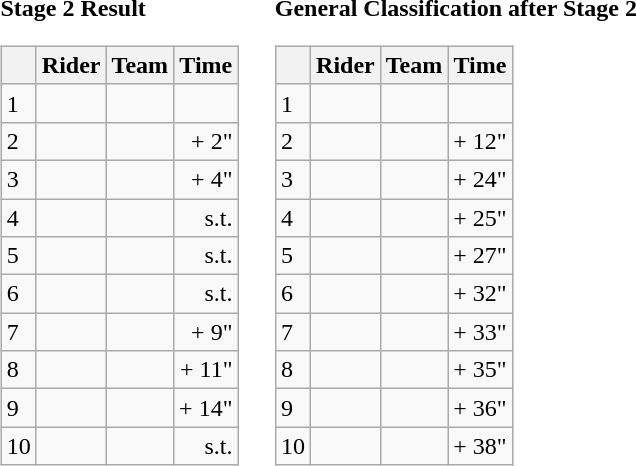<table>
<tr>
<td><strong>Stage 2 Result</strong><br><table class="wikitable">
<tr>
<th></th>
<th>Rider</th>
<th>Team</th>
<th>Time</th>
</tr>
<tr>
<td>1</td>
<td>  </td>
<td></td>
<td align="right"></td>
</tr>
<tr>
<td>2</td>
<td></td>
<td></td>
<td align="right">+ 2"</td>
</tr>
<tr>
<td>3</td>
<td></td>
<td></td>
<td align="right">+ 4"</td>
</tr>
<tr>
<td>4</td>
<td></td>
<td></td>
<td align="right">s.t.</td>
</tr>
<tr>
<td>5</td>
<td></td>
<td></td>
<td align="right">s.t.</td>
</tr>
<tr>
<td>6</td>
<td></td>
<td></td>
<td align="right">s.t.</td>
</tr>
<tr>
<td>7</td>
<td></td>
<td></td>
<td align="right">+ 9"</td>
</tr>
<tr>
<td>8</td>
<td></td>
<td></td>
<td align="right">+ 11"</td>
</tr>
<tr>
<td>9</td>
<td></td>
<td></td>
<td align="right">+ 14"</td>
</tr>
<tr>
<td>10</td>
<td></td>
<td></td>
<td align="right">s.t.</td>
</tr>
</table>
</td>
<td></td>
<td><strong>General Classification after Stage 2</strong><br><table class="wikitable">
<tr>
<th></th>
<th>Rider</th>
<th>Team</th>
<th>Time</th>
</tr>
<tr>
<td>1</td>
<td>  </td>
<td></td>
<td align="right"></td>
</tr>
<tr>
<td>2</td>
<td></td>
<td></td>
<td align="right">+ 12"</td>
</tr>
<tr>
<td>3</td>
<td></td>
<td></td>
<td align="right">+ 24"</td>
</tr>
<tr>
<td>4</td>
<td></td>
<td></td>
<td align="right">+ 25"</td>
</tr>
<tr>
<td>5</td>
<td></td>
<td></td>
<td align="right">+ 27"</td>
</tr>
<tr>
<td>6</td>
<td></td>
<td></td>
<td align="right">+ 32"</td>
</tr>
<tr>
<td>7</td>
<td></td>
<td></td>
<td align="right">+ 33"</td>
</tr>
<tr>
<td>8</td>
<td></td>
<td></td>
<td align="right">+ 35"</td>
</tr>
<tr>
<td>9</td>
<td></td>
<td></td>
<td align="right">+ 36"</td>
</tr>
<tr>
<td>10</td>
<td></td>
<td></td>
<td align="right">+ 38"</td>
</tr>
</table>
</td>
</tr>
</table>
